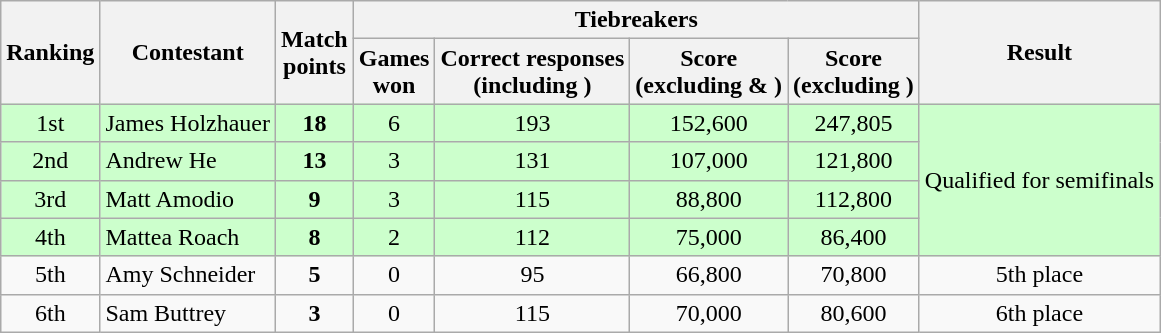<table class="wikitable" style="text-align: center;">
<tr>
<th rowspan="2">Ranking</th>
<th rowspan="2">Contestant</th>
<th rowspan="2">Match<br>points</th>
<th colspan="4">Tiebreakers</th>
<th rowspan="2">Result</th>
</tr>
<tr>
<th>Games<br>won</th>
<th>Correct responses<br>(including )</th>
<th>Score<br>(excluding  & )</th>
<th>Score<br>(excluding )</th>
</tr>
<tr style="background:#ccffcc">
<td>1st</td>
<td style="text-align:left;">James Holzhauer</td>
<td><strong>18</strong></td>
<td>6</td>
<td>193</td>
<td>152,600</td>
<td>247,805</td>
<td rowspan=4>Qualified for semifinals</td>
</tr>
<tr style="background:#ccffcc">
<td>2nd</td>
<td style="text-align:left;">Andrew He</td>
<td><strong>13</strong></td>
<td>3</td>
<td>131</td>
<td>107,000</td>
<td>121,800</td>
</tr>
<tr style="background:#ccffcc">
<td>3rd</td>
<td style="text-align:left;">Matt Amodio</td>
<td><strong>9</strong></td>
<td>3</td>
<td>115</td>
<td>88,800</td>
<td>112,800</td>
</tr>
<tr style="background:#ccffcc">
<td>4th</td>
<td style="text-align:left;">Mattea Roach</td>
<td><strong>8</strong></td>
<td>2</td>
<td>112</td>
<td>75,000</td>
<td>86,400</td>
</tr>
<tr>
<td>5th</td>
<td style="text-align: left">Amy Schneider</td>
<td><strong>5</strong></td>
<td>0</td>
<td>95</td>
<td>66,800</td>
<td>70,800</td>
<td>5th place</td>
</tr>
<tr>
<td>6th</td>
<td style="text-align: left">Sam Buttrey</td>
<td><strong>3</strong></td>
<td>0</td>
<td>115</td>
<td>70,000</td>
<td>80,600</td>
<td>6th place</td>
</tr>
</table>
